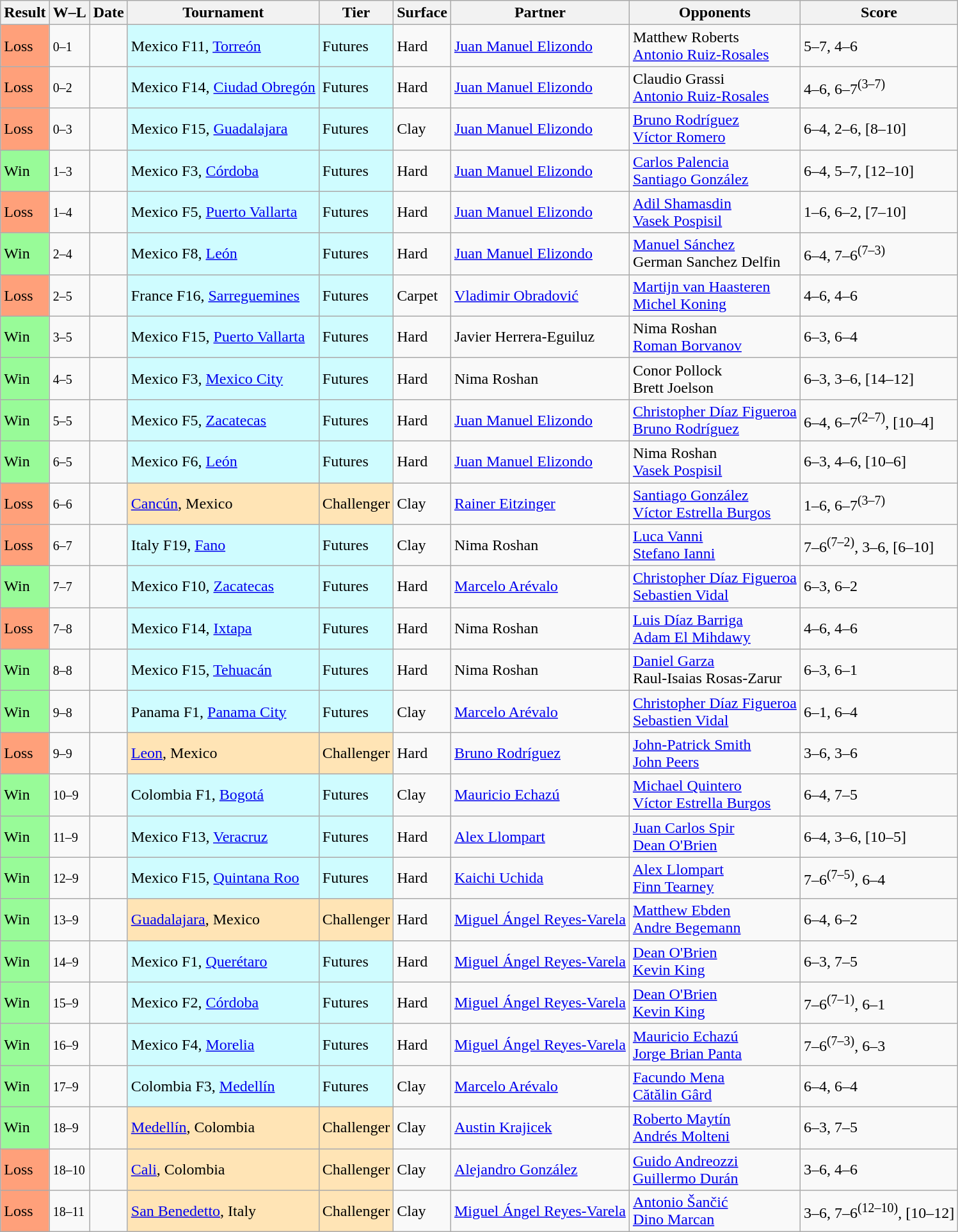<table class="sortable wikitable">
<tr>
<th>Result</th>
<th class="unsortable">W–L</th>
<th>Date</th>
<th>Tournament</th>
<th>Tier</th>
<th>Surface</th>
<th>Partner</th>
<th>Opponents</th>
<th class="unsortable">Score</th>
</tr>
<tr>
<td bgcolor=FFA07A>Loss</td>
<td><small>0–1</small></td>
<td></td>
<td style="background:#cffcff;">Mexico F11, <a href='#'>Torreón</a></td>
<td style="background:#cffcff;">Futures</td>
<td>Hard</td>
<td> <a href='#'>Juan Manuel Elizondo</a></td>
<td> Matthew Roberts <br>  <a href='#'>Antonio Ruiz-Rosales</a></td>
<td>5–7, 4–6</td>
</tr>
<tr>
<td bgcolor=FFA07A>Loss</td>
<td><small>0–2</small></td>
<td></td>
<td style="background:#cffcff;">Mexico F14, <a href='#'>Ciudad Obregón</a></td>
<td style="background:#cffcff;">Futures</td>
<td>Hard</td>
<td> <a href='#'>Juan Manuel Elizondo</a></td>
<td> Claudio Grassi <br>  <a href='#'>Antonio Ruiz-Rosales</a></td>
<td>4–6, 6–7<sup>(3–7)</sup></td>
</tr>
<tr>
<td bgcolor=FFA07A>Loss</td>
<td><small>0–3</small></td>
<td></td>
<td style="background:#cffcff;">Mexico F15, <a href='#'>Guadalajara</a></td>
<td style="background:#cffcff;">Futures</td>
<td>Clay</td>
<td> <a href='#'>Juan Manuel Elizondo</a></td>
<td> <a href='#'>Bruno Rodríguez</a> <br>  <a href='#'>Víctor Romero</a></td>
<td>6–4, 2–6, [8–10]</td>
</tr>
<tr>
<td bgcolor=98FB98>Win</td>
<td><small>1–3</small></td>
<td></td>
<td style="background:#cffcff;">Mexico F3, <a href='#'>Córdoba</a></td>
<td style="background:#cffcff;">Futures</td>
<td>Hard</td>
<td> <a href='#'>Juan Manuel Elizondo</a></td>
<td> <a href='#'>Carlos Palencia</a> <br>  <a href='#'>Santiago González</a></td>
<td>6–4, 5–7, [12–10]</td>
</tr>
<tr>
<td bgcolor=FFA07A>Loss</td>
<td><small>1–4</small></td>
<td></td>
<td style="background:#cffcff;">Mexico F5, <a href='#'>Puerto Vallarta</a></td>
<td style="background:#cffcff;">Futures</td>
<td>Hard</td>
<td> <a href='#'>Juan Manuel Elizondo</a></td>
<td> <a href='#'>Adil Shamasdin</a> <br>  <a href='#'>Vasek Pospisil</a></td>
<td>1–6, 6–2, [7–10]</td>
</tr>
<tr>
<td bgcolor=98FB98>Win</td>
<td><small>2–4</small></td>
<td></td>
<td style="background:#cffcff;">Mexico F8, <a href='#'>León</a></td>
<td style="background:#cffcff;">Futures</td>
<td>Hard</td>
<td> <a href='#'>Juan Manuel Elizondo</a></td>
<td> <a href='#'>Manuel Sánchez</a> <br>  German Sanchez Delfin</td>
<td>6–4, 7–6<sup>(7–3)</sup></td>
</tr>
<tr>
<td bgcolor=FFA07A>Loss</td>
<td><small>2–5</small></td>
<td></td>
<td style="background:#cffcff;">France F16, <a href='#'>Sarreguemines</a></td>
<td style="background:#cffcff;">Futures</td>
<td>Carpet</td>
<td> <a href='#'>Vladimir Obradović</a></td>
<td> <a href='#'>Martijn van Haasteren</a> <br>  <a href='#'>Michel Koning</a></td>
<td>4–6, 4–6</td>
</tr>
<tr>
<td bgcolor=98FB98>Win</td>
<td><small>3–5</small></td>
<td></td>
<td style="background:#cffcff;">Mexico F15, <a href='#'>Puerto Vallarta</a></td>
<td style="background:#cffcff;">Futures</td>
<td>Hard</td>
<td> Javier Herrera-Eguiluz</td>
<td> Nima Roshan <br>  <a href='#'>Roman Borvanov</a></td>
<td>6–3, 6–4</td>
</tr>
<tr>
<td bgcolor=98FB98>Win</td>
<td><small>4–5</small></td>
<td></td>
<td style="background:#cffcff;">Mexico F3, <a href='#'>Mexico City</a></td>
<td style="background:#cffcff;">Futures</td>
<td>Hard</td>
<td> Nima Roshan</td>
<td> Conor Pollock <br>  Brett Joelson</td>
<td>6–3, 3–6, [14–12]</td>
</tr>
<tr>
<td bgcolor=98FB98>Win</td>
<td><small>5–5</small></td>
<td></td>
<td style="background:#cffcff;">Mexico F5, <a href='#'>Zacatecas</a></td>
<td style="background:#cffcff;">Futures</td>
<td>Hard</td>
<td> <a href='#'>Juan Manuel Elizondo</a></td>
<td> <a href='#'>Christopher Díaz Figueroa</a> <br>  <a href='#'>Bruno Rodríguez</a></td>
<td>6–4, 6–7<sup>(2–7)</sup>, [10–4]</td>
</tr>
<tr>
<td bgcolor=98FB98>Win</td>
<td><small>6–5</small></td>
<td></td>
<td style="background:#cffcff;">Mexico F6, <a href='#'>León</a></td>
<td style="background:#cffcff;">Futures</td>
<td>Hard</td>
<td> <a href='#'>Juan Manuel Elizondo</a></td>
<td> Nima Roshan <br>  <a href='#'>Vasek Pospisil</a></td>
<td>6–3, 4–6, [10–6]</td>
</tr>
<tr>
<td bgcolor=FFA07A>Loss</td>
<td><small>6–6</small></td>
<td></td>
<td style="background:moccasin;"><a href='#'>Cancún</a>, Mexico</td>
<td style="background:moccasin;">Challenger</td>
<td>Clay</td>
<td> <a href='#'>Rainer Eitzinger</a></td>
<td> <a href='#'>Santiago González</a> <br>  <a href='#'>Víctor Estrella Burgos</a></td>
<td>1–6, 6–7<sup>(3–7)</sup></td>
</tr>
<tr>
<td bgcolor=FFA07A>Loss</td>
<td><small>6–7</small></td>
<td></td>
<td style="background:#cffcff;">Italy F19, <a href='#'>Fano</a></td>
<td style="background:#cffcff;">Futures</td>
<td>Clay</td>
<td> Nima Roshan</td>
<td> <a href='#'>Luca Vanni</a> <br>  <a href='#'>Stefano Ianni</a></td>
<td>7–6<sup>(7–2)</sup>, 3–6, [6–10]</td>
</tr>
<tr>
<td bgcolor=98FB98>Win</td>
<td><small>7–7</small></td>
<td></td>
<td style="background:#cffcff;">Mexico F10, <a href='#'>Zacatecas</a></td>
<td style="background:#cffcff;">Futures</td>
<td>Hard</td>
<td> <a href='#'>Marcelo Arévalo</a></td>
<td> <a href='#'>Christopher Díaz Figueroa</a> <br>  <a href='#'>Sebastien Vidal</a></td>
<td>6–3, 6–2</td>
</tr>
<tr>
<td bgcolor=FFA07A>Loss</td>
<td><small>7–8</small></td>
<td></td>
<td style="background:#cffcff;">Mexico F14, <a href='#'>Ixtapa</a></td>
<td style="background:#cffcff;">Futures</td>
<td>Hard</td>
<td> Nima Roshan</td>
<td> <a href='#'>Luis Díaz Barriga</a> <br>  <a href='#'>Adam El Mihdawy</a></td>
<td>4–6, 4–6</td>
</tr>
<tr>
<td bgcolor=98FB98>Win</td>
<td><small>8–8</small></td>
<td></td>
<td style="background:#cffcff;">Mexico F15, <a href='#'>Tehuacán</a></td>
<td style="background:#cffcff;">Futures</td>
<td>Hard</td>
<td> Nima Roshan</td>
<td> <a href='#'>Daniel Garza</a> <br>  Raul-Isaias Rosas-Zarur</td>
<td>6–3, 6–1</td>
</tr>
<tr>
<td bgcolor=98FB98>Win</td>
<td><small>9–8</small></td>
<td></td>
<td style="background:#cffcff;">Panama F1, <a href='#'>Panama City</a></td>
<td style="background:#cffcff;">Futures</td>
<td>Clay</td>
<td> <a href='#'>Marcelo Arévalo</a></td>
<td> <a href='#'>Christopher Díaz Figueroa</a> <br>  <a href='#'>Sebastien Vidal</a></td>
<td>6–1, 6–4</td>
</tr>
<tr>
<td bgcolor=FFA07A>Loss</td>
<td><small>9–9</small></td>
<td></td>
<td style="background:moccasin;"><a href='#'>Leon</a>, Mexico</td>
<td style="background:moccasin;">Challenger</td>
<td>Hard</td>
<td> <a href='#'>Bruno Rodríguez</a></td>
<td> <a href='#'>John-Patrick Smith</a> <br>  <a href='#'>John Peers</a></td>
<td>3–6, 3–6</td>
</tr>
<tr>
<td bgcolor=98FB98>Win</td>
<td><small>10–9</small></td>
<td></td>
<td style="background:#cffcff;">Colombia F1, <a href='#'>Bogotá</a></td>
<td style="background:#cffcff;">Futures</td>
<td>Clay</td>
<td> <a href='#'>Mauricio Echazú</a></td>
<td> <a href='#'>Michael Quintero</a> <br>  <a href='#'>Víctor Estrella Burgos</a></td>
<td>6–4, 7–5</td>
</tr>
<tr>
<td bgcolor=98FB98>Win</td>
<td><small>11–9</small></td>
<td></td>
<td style="background:#cffcff;">Mexico F13, <a href='#'>Veracruz</a></td>
<td style="background:#cffcff;">Futures</td>
<td>Hard</td>
<td> <a href='#'>Alex Llompart</a></td>
<td> <a href='#'>Juan Carlos Spir</a> <br>  <a href='#'>Dean O'Brien</a></td>
<td>6–4, 3–6, [10–5]</td>
</tr>
<tr>
<td bgcolor=98FB98>Win</td>
<td><small>12–9</small></td>
<td></td>
<td style="background:#cffcff;">Mexico F15, <a href='#'>Quintana Roo</a></td>
<td style="background:#cffcff;">Futures</td>
<td>Hard</td>
<td> <a href='#'>Kaichi Uchida</a></td>
<td> <a href='#'>Alex Llompart</a> <br>  <a href='#'>Finn Tearney</a></td>
<td>7–6<sup>(7–5)</sup>, 6–4</td>
</tr>
<tr>
<td bgcolor=98FB98>Win</td>
<td><small>13–9</small></td>
<td></td>
<td style="background:moccasin;"><a href='#'>Guadalajara</a>, Mexico</td>
<td style="background:moccasin;">Challenger</td>
<td>Hard</td>
<td> <a href='#'>Miguel Ángel Reyes-Varela</a></td>
<td> <a href='#'>Matthew Ebden</a> <br>  <a href='#'>Andre Begemann</a></td>
<td>6–4, 6–2</td>
</tr>
<tr>
<td bgcolor=98FB98>Win</td>
<td><small>14–9</small></td>
<td></td>
<td style="background:#cffcff;">Mexico F1, <a href='#'>Querétaro</a></td>
<td style="background:#cffcff;">Futures</td>
<td>Hard</td>
<td> <a href='#'>Miguel Ángel Reyes-Varela</a></td>
<td> <a href='#'>Dean O'Brien</a> <br>  <a href='#'>Kevin King</a></td>
<td>6–3, 7–5</td>
</tr>
<tr>
<td bgcolor=98FB98>Win</td>
<td><small>15–9</small></td>
<td></td>
<td style="background:#cffcff;">Mexico F2, <a href='#'>Córdoba</a></td>
<td style="background:#cffcff;">Futures</td>
<td>Hard</td>
<td> <a href='#'>Miguel Ángel Reyes-Varela</a></td>
<td> <a href='#'>Dean O'Brien</a> <br>  <a href='#'>Kevin King</a></td>
<td>7–6<sup>(7–1)</sup>, 6–1</td>
</tr>
<tr>
<td bgcolor=98FB98>Win</td>
<td><small>16–9</small></td>
<td></td>
<td style="background:#cffcff;">Mexico F4, <a href='#'>Morelia</a></td>
<td style="background:#cffcff;">Futures</td>
<td>Hard</td>
<td> <a href='#'>Miguel Ángel Reyes-Varela</a></td>
<td> <a href='#'>Mauricio Echazú</a> <br>  <a href='#'>Jorge Brian Panta</a></td>
<td>7–6<sup>(7–3)</sup>, 6–3</td>
</tr>
<tr>
<td bgcolor=98FB98>Win</td>
<td><small>17–9</small></td>
<td></td>
<td style="background:#cffcff;">Colombia F3, <a href='#'>Medellín</a></td>
<td style="background:#cffcff;">Futures</td>
<td>Clay</td>
<td> <a href='#'>Marcelo Arévalo</a></td>
<td> <a href='#'>Facundo Mena</a> <br>  <a href='#'>Cătălin Gârd</a></td>
<td>6–4, 6–4</td>
</tr>
<tr>
<td bgcolor=98FB98>Win</td>
<td><small>18–9</small></td>
<td></td>
<td style="background:moccasin;"><a href='#'>Medellín</a>, Colombia</td>
<td style="background:moccasin;">Challenger</td>
<td>Clay</td>
<td> <a href='#'>Austin Krajicek</a></td>
<td> <a href='#'>Roberto Maytín</a> <br>  <a href='#'>Andrés Molteni</a></td>
<td>6–3, 7–5</td>
</tr>
<tr>
<td bgcolor=FFA07A>Loss</td>
<td><small>18–10</small></td>
<td></td>
<td style="background:moccasin;"><a href='#'>Cali</a>, Colombia</td>
<td style="background:moccasin;">Challenger</td>
<td>Clay</td>
<td> <a href='#'>Alejandro González</a></td>
<td> <a href='#'>Guido Andreozzi</a> <br>  <a href='#'>Guillermo Durán</a></td>
<td>3–6, 4–6</td>
</tr>
<tr>
<td bgcolor=FFA07A>Loss</td>
<td><small>18–11</small></td>
<td></td>
<td style="background:moccasin;"><a href='#'>San Benedetto</a>, Italy</td>
<td style="background:moccasin;">Challenger</td>
<td>Clay</td>
<td> <a href='#'>Miguel Ángel Reyes-Varela</a></td>
<td> <a href='#'>Antonio Šančić</a> <br>  <a href='#'>Dino Marcan</a></td>
<td>3–6, 7–6<sup>(12–10)</sup>, [10–12]</td>
</tr>
</table>
